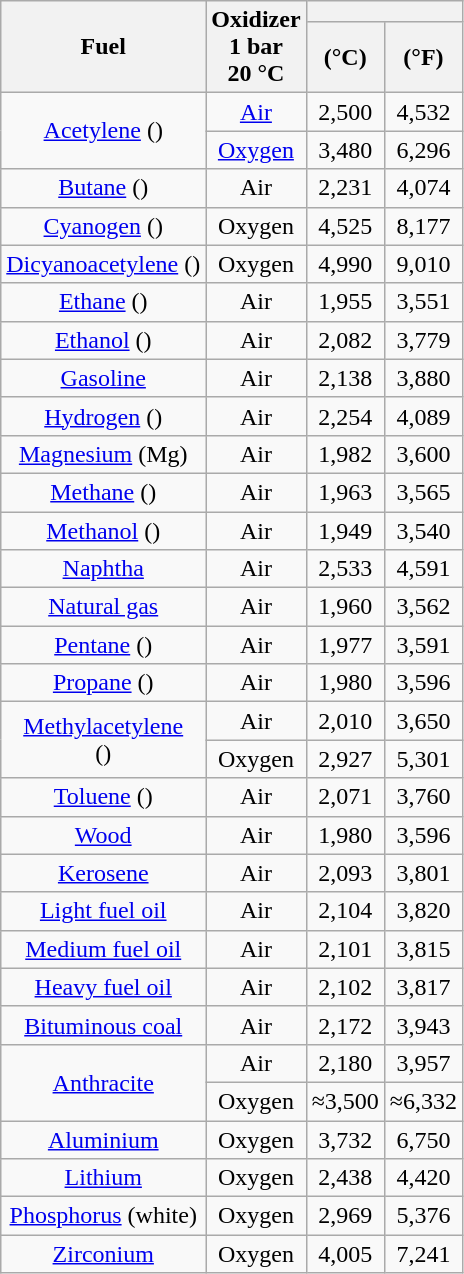<table class="wikitable sortable" style="text-align:center">
<tr>
<th rowspan=2>Fuel</th>
<th rowspan=2>Oxidizer<br>1 bar<br>20 °C</th>
<th colspan=2></th>
</tr>
<tr>
<th>(°C)</th>
<th>(°F)</th>
</tr>
<tr>
<td rowspan=2><a href='#'>Acetylene</a> ()</td>
<td><a href='#'>Air</a></td>
<td>2,500</td>
<td>4,532</td>
</tr>
<tr>
<td><a href='#'>Oxygen</a></td>
<td>3,480</td>
<td>6,296</td>
</tr>
<tr>
<td><a href='#'>Butane</a> ()</td>
<td>Air</td>
<td>2,231</td>
<td>4,074</td>
</tr>
<tr>
<td><a href='#'>Cyanogen</a> ()</td>
<td>Oxygen</td>
<td>4,525</td>
<td>8,177</td>
</tr>
<tr>
<td><a href='#'>Dicyanoacetylene</a> ()</td>
<td>Oxygen</td>
<td>4,990</td>
<td>9,010</td>
</tr>
<tr>
<td><a href='#'>Ethane</a> ()</td>
<td>Air</td>
<td>1,955</td>
<td>3,551</td>
</tr>
<tr>
<td><a href='#'>Ethanol</a> ()</td>
<td>Air</td>
<td>2,082</td>
<td>3,779</td>
</tr>
<tr>
<td><a href='#'>Gasoline</a></td>
<td>Air</td>
<td>2,138</td>
<td>3,880</td>
</tr>
<tr>
<td><a href='#'>Hydrogen</a> ()</td>
<td>Air</td>
<td>2,254</td>
<td>4,089</td>
</tr>
<tr>
<td><a href='#'>Magnesium</a> (Mg)</td>
<td>Air</td>
<td>1,982</td>
<td>3,600</td>
</tr>
<tr>
<td><a href='#'>Methane</a> ()</td>
<td>Air</td>
<td>1,963</td>
<td>3,565</td>
</tr>
<tr>
<td><a href='#'>Methanol</a> ()</td>
<td>Air</td>
<td>1,949</td>
<td>3,540</td>
</tr>
<tr>
<td><a href='#'>Naphtha</a></td>
<td>Air</td>
<td>2,533</td>
<td>4,591</td>
</tr>
<tr>
<td><a href='#'>Natural gas</a></td>
<td>Air</td>
<td>1,960</td>
<td>3,562</td>
</tr>
<tr>
<td><a href='#'>Pentane</a> ()</td>
<td>Air</td>
<td>1,977</td>
<td>3,591</td>
</tr>
<tr>
<td><a href='#'>Propane</a> ()</td>
<td>Air</td>
<td>1,980</td>
<td>3,596</td>
</tr>
<tr>
<td rowspan=2><a href='#'>Methylacetylene</a> <br>()</td>
<td>Air</td>
<td>2,010</td>
<td>3,650</td>
</tr>
<tr>
<td>Oxygen</td>
<td>2,927</td>
<td>5,301</td>
</tr>
<tr>
<td><a href='#'>Toluene</a> ()</td>
<td>Air</td>
<td>2,071</td>
<td>3,760</td>
</tr>
<tr>
<td><a href='#'>Wood</a></td>
<td>Air</td>
<td>1,980</td>
<td>3,596</td>
</tr>
<tr>
<td><a href='#'>Kerosene</a></td>
<td>Air</td>
<td>2,093</td>
<td>3,801</td>
</tr>
<tr>
<td><a href='#'>Light fuel oil</a></td>
<td>Air</td>
<td>2,104</td>
<td>3,820</td>
</tr>
<tr>
<td><a href='#'>Medium fuel oil</a></td>
<td>Air</td>
<td>2,101</td>
<td>3,815</td>
</tr>
<tr>
<td><a href='#'>Heavy fuel oil</a></td>
<td>Air</td>
<td>2,102</td>
<td>3,817</td>
</tr>
<tr>
<td><a href='#'>Bituminous coal</a></td>
<td>Air</td>
<td>2,172</td>
<td>3,943</td>
</tr>
<tr>
<td rowspan=2><a href='#'>Anthracite</a></td>
<td>Air</td>
<td>2,180</td>
<td>3,957</td>
</tr>
<tr>
<td>Oxygen</td>
<td data-sort-value="3,500">≈3,500</td>
<td data-sort-value="6332">≈6,332</td>
</tr>
<tr>
<td><a href='#'>Aluminium</a></td>
<td>Oxygen</td>
<td>3,732</td>
<td>6,750</td>
</tr>
<tr>
<td><a href='#'>Lithium</a></td>
<td>Oxygen</td>
<td>2,438</td>
<td>4,420</td>
</tr>
<tr>
<td><a href='#'>Phosphorus</a> (white)</td>
<td>Oxygen</td>
<td>2,969</td>
<td>5,376</td>
</tr>
<tr>
<td><a href='#'>Zirconium</a></td>
<td>Oxygen</td>
<td>4,005</td>
<td>7,241</td>
</tr>
</table>
